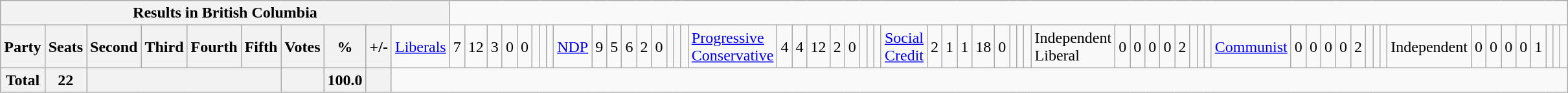<table class="wikitable">
<tr>
<th colspan=11>Results in British Columbia</th>
</tr>
<tr>
<th colspan=2>Party</th>
<th>Seats</th>
<th>Second</th>
<th>Third</th>
<th>Fourth</th>
<th>Fifth</th>
<th>Votes</th>
<th>%</th>
<th>+/-<br></th>
<td><a href='#'>Liberals</a></td>
<td align="right">7</td>
<td align="right">12</td>
<td align="right">3</td>
<td align="right">0</td>
<td align="right">0</td>
<td align="right"></td>
<td align="right"></td>
<td align="right"><br></td>
<td><a href='#'>NDP</a></td>
<td align="right">9</td>
<td align="right">5</td>
<td align="right">6</td>
<td align="right">2</td>
<td align="right">0</td>
<td align="right"></td>
<td align="right"></td>
<td align="right"><br></td>
<td><a href='#'>Progressive Conservative</a></td>
<td align="right">4</td>
<td align="right">4</td>
<td align="right">12</td>
<td align="right">2</td>
<td align="right">0</td>
<td align="right"></td>
<td align="right"></td>
<td align="right"><br></td>
<td><a href='#'>Social Credit</a></td>
<td align="right">2</td>
<td align="right">1</td>
<td align="right">1</td>
<td align="right">18</td>
<td align="right">0</td>
<td align="right"></td>
<td align="right"></td>
<td align="right"><br></td>
<td>Independent Liberal</td>
<td align="right">0</td>
<td align="right">0</td>
<td align="right">0</td>
<td align="right">0</td>
<td align="right">2</td>
<td align="right"></td>
<td align="right"></td>
<td align="right"><br></td>
<td><a href='#'>Communist</a></td>
<td align="right">0</td>
<td align="right">0</td>
<td align="right">0</td>
<td align="right">0</td>
<td align="right">2</td>
<td align="right"></td>
<td align="right"></td>
<td align="right"><br></td>
<td>Independent</td>
<td align="right">0</td>
<td align="right">0</td>
<td align="right">0</td>
<td align="right">0</td>
<td align="right">1</td>
<td align="right"></td>
<td align="right"></td>
<td align="right"></td>
</tr>
<tr>
<th colspan="2">Total</th>
<th>22</th>
<th colspan="4"></th>
<th></th>
<th>100.0</th>
<th></th>
</tr>
</table>
